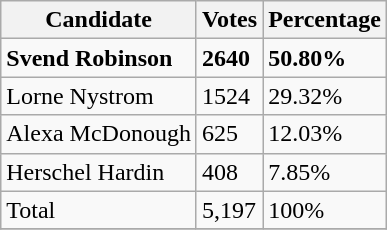<table class="wikitable">
<tr>
<th>Candidate</th>
<th>Votes</th>
<th>Percentage</th>
</tr>
<tr>
<td><strong>Svend Robinson</strong></td>
<td><strong>2640</strong></td>
<td><strong>50.80%</strong></td>
</tr>
<tr>
<td>Lorne Nystrom</td>
<td>1524</td>
<td>29.32%</td>
</tr>
<tr>
<td>Alexa McDonough</td>
<td>625</td>
<td>12.03%</td>
</tr>
<tr>
<td>Herschel Hardin</td>
<td>408</td>
<td>7.85%</td>
</tr>
<tr>
<td>Total</td>
<td>5,197</td>
<td>100%</td>
</tr>
<tr>
</tr>
</table>
